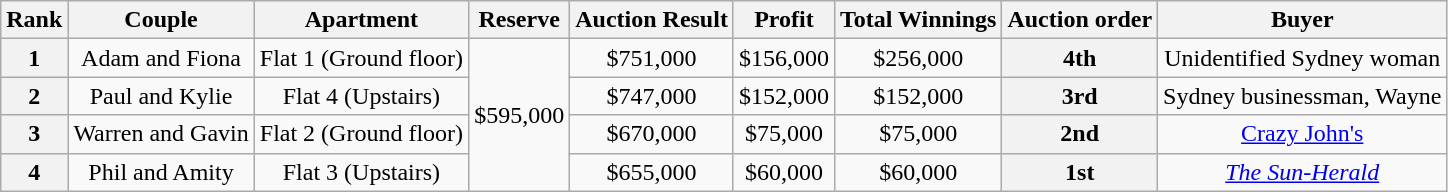<table class="wikitable sortable" style="text-align:center">
<tr>
<th scope="col">Rank</th>
<th scope="col">Couple</th>
<th scope="col">Apartment</th>
<th scope="col">Reserve</th>
<th scope="col">Auction Result</th>
<th scope="col">Profit</th>
<th scope="col">Total Winnings</th>
<th scope="col">Auction order</th>
<th scope="col">Buyer</th>
</tr>
<tr>
<th>1</th>
<td>Adam and Fiona</td>
<td>Flat 1 (Ground floor)</td>
<td rowspan=4>$595,000</td>
<td>$751,000</td>
<td>$156,000</td>
<td>$256,000</td>
<th>4th</th>
<td>Unidentified Sydney woman</td>
</tr>
<tr>
<th>2</th>
<td>Paul and Kylie</td>
<td>Flat 4 (Upstairs)</td>
<td>$747,000</td>
<td>$152,000</td>
<td>$152,000</td>
<th>3rd</th>
<td>Sydney businessman, Wayne</td>
</tr>
<tr>
<th>3</th>
<td>Warren and Gavin</td>
<td>Flat 2 (Ground floor)</td>
<td>$670,000</td>
<td>$75,000</td>
<td>$75,000</td>
<th>2nd</th>
<td><a href='#'>Crazy John's</a></td>
</tr>
<tr>
<th>4</th>
<td>Phil and Amity</td>
<td>Flat 3 (Upstairs)</td>
<td>$655,000</td>
<td>$60,000</td>
<td>$60,000</td>
<th>1st</th>
<td><em><a href='#'>The Sun-Herald</a></em></td>
</tr>
</table>
